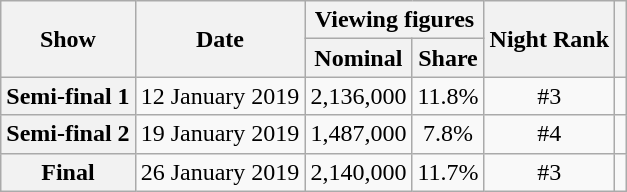<table class="wikitable plainrowheaders sortable" style="text-align:center">
<tr>
<th scope=col rowspan="2">Show</th>
<th scope=col rowspan="2">Date</th>
<th scope=col colspan="2">Viewing figures</th>
<th scope=col rowspan="2">Night Rank</th>
<th scope=col rowspan="2" class="unsortable"></th>
</tr>
<tr>
<th scope=col>Nominal</th>
<th scope=col>Share</th>
</tr>
<tr>
<th scope="row">Semi-final 1</th>
<td>12 January 2019</td>
<td>2,136,000</td>
<td>11.8%</td>
<td>#3</td>
<td></td>
</tr>
<tr>
<th scope="row">Semi-final 2</th>
<td>19 January 2019</td>
<td>1,487,000</td>
<td>7.8%</td>
<td>#4</td>
<td></td>
</tr>
<tr>
<th scope="row">Final</th>
<td>26 January 2019</td>
<td>2,140,000</td>
<td>11.7%</td>
<td>#3</td>
<td></td>
</tr>
</table>
